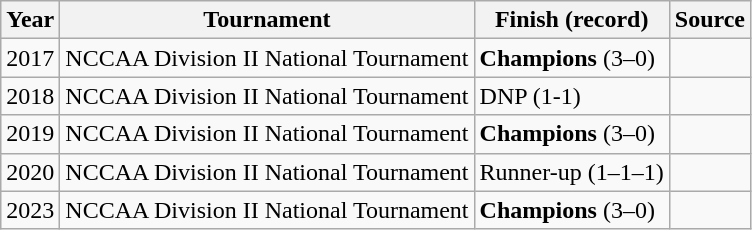<table class="wikitable">
<tr>
<th>Year</th>
<th>Tournament</th>
<th>Finish (record)</th>
<th>Source</th>
</tr>
<tr>
<td>2017</td>
<td>NCCAA Division II National Tournament</td>
<td><strong>Champions</strong> (3–0)</td>
<td></td>
</tr>
<tr>
<td>2018</td>
<td>NCCAA Division II National Tournament</td>
<td>DNP (1-1)</td>
<td></td>
</tr>
<tr>
<td>2019</td>
<td>NCCAA Division II National Tournament</td>
<td><strong>Champions</strong> (3–0)</td>
<td></td>
</tr>
<tr>
<td>2020</td>
<td>NCCAA Division II National Tournament</td>
<td>Runner-up (1–1–1)</td>
<td></td>
</tr>
<tr>
<td>2023</td>
<td>NCCAA Division II National Tournament</td>
<td><strong>Champions</strong> (3–0)</td>
<td></td>
</tr>
</table>
